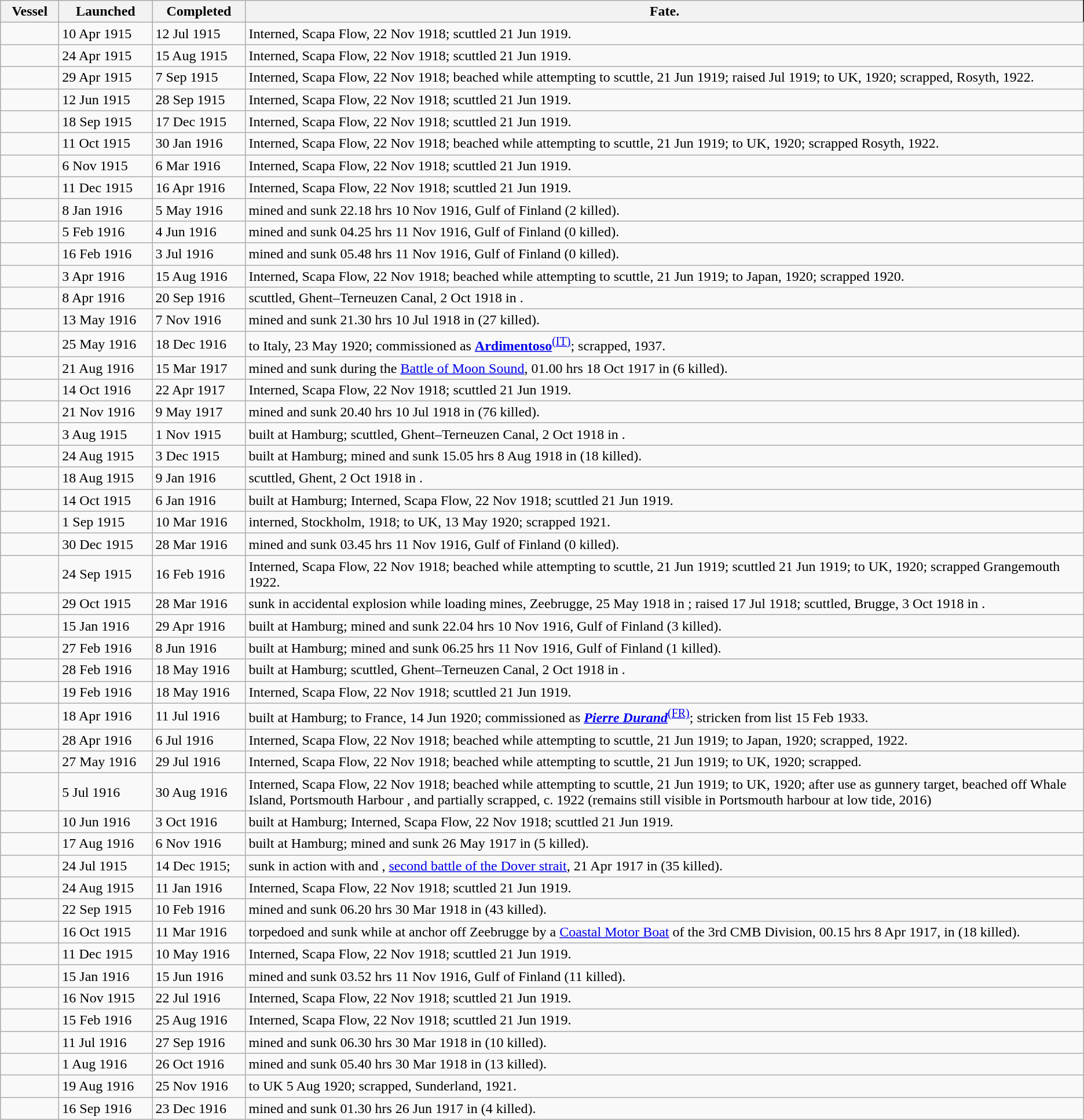<table class="wikitable">
<tr>
<th width="60px">Vessel</th>
<th width="100px">Launched</th>
<th width="100px">Completed</th>
<th style="border-right:1px solid black;">Fate.</th>
</tr>
<tr>
<td></td>
<td>10 Apr 1915</td>
<td>12 Jul 1915</td>
<td>Interned, Scapa Flow, 22 Nov 1918; scuttled 21 Jun 1919.</td>
</tr>
<tr>
<td></td>
<td>24 Apr 1915</td>
<td>15 Aug 1915</td>
<td>Interned, Scapa Flow, 22 Nov 1918; scuttled 21 Jun 1919.</td>
</tr>
<tr>
<td></td>
<td>29 Apr 1915</td>
<td>7 Sep 1915</td>
<td>Interned, Scapa Flow, 22 Nov 1918; beached while attempting to scuttle, 21 Jun 1919; raised Jul 1919; to UK, 1920; scrapped, Rosyth, 1922.</td>
</tr>
<tr>
<td></td>
<td>12 Jun 1915</td>
<td>28 Sep 1915</td>
<td>Interned, Scapa Flow, 22 Nov 1918; scuttled 21 Jun 1919.</td>
</tr>
<tr>
<td></td>
<td>18 Sep 1915</td>
<td>17 Dec 1915</td>
<td>Interned, Scapa Flow, 22 Nov 1918; scuttled 21 Jun 1919.</td>
</tr>
<tr>
<td></td>
<td>11 Oct 1915</td>
<td>30 Jan 1916</td>
<td>Interned, Scapa Flow, 22 Nov 1918; beached while attempting to scuttle, 21 Jun 1919; to UK, 1920; scrapped Rosyth, 1922.</td>
</tr>
<tr>
<td></td>
<td>6 Nov 1915</td>
<td>6 Mar 1916</td>
<td>Interned, Scapa Flow, 22 Nov 1918; scuttled 21 Jun 1919.</td>
</tr>
<tr>
<td></td>
<td>11 Dec 1915</td>
<td>16 Apr 1916</td>
<td>Interned, Scapa Flow, 22 Nov 1918; scuttled 21 Jun 1919.</td>
</tr>
<tr>
<td></td>
<td>8 Jan 1916</td>
<td>5 May 1916</td>
<td>mined and sunk 22.18 hrs 10 Nov 1916, Gulf of Finland  (2 killed).</td>
</tr>
<tr>
<td></td>
<td>5 Feb 1916</td>
<td>4 Jun 1916</td>
<td>mined and sunk 04.25 hrs 11 Nov 1916, Gulf of Finland  (0 killed).</td>
</tr>
<tr>
<td></td>
<td>16 Feb 1916</td>
<td>3 Jul 1916</td>
<td>mined and sunk 05.48 hrs 11 Nov 1916, Gulf of Finland  (0 killed).</td>
</tr>
<tr>
<td></td>
<td>3 Apr 1916</td>
<td>15 Aug 1916</td>
<td>Interned, Scapa Flow, 22 Nov 1918; beached while attempting to scuttle, 21 Jun 1919; to Japan, 1920; scrapped 1920.</td>
</tr>
<tr>
<td></td>
<td>8 Apr 1916</td>
<td>20 Sep 1916</td>
<td>scuttled, Ghent–Terneuzen Canal, 2 Oct 1918 in .</td>
</tr>
<tr>
<td></td>
<td>13 May 1916</td>
<td>7 Nov 1916</td>
<td>mined and sunk 21.30 hrs 10 Jul 1918 in  (27 killed).</td>
</tr>
<tr>
<td></td>
<td>25 May 1916</td>
<td>18 Dec 1916</td>
<td>to Italy, 23 May 1920; commissioned as <strong><a href='#'>Ardimentoso</a></strong><sup><a href='#'>(IT)</a></sup>; scrapped, 1937.</td>
</tr>
<tr>
<td></td>
<td>21 Aug 1916</td>
<td>15 Mar 1917</td>
<td>mined and sunk during the <a href='#'>Battle of Moon Sound</a>, 01.00 hrs 18 Oct 1917 in  (6 killed).</td>
</tr>
<tr>
<td></td>
<td>14 Oct 1916</td>
<td>22 Apr 1917</td>
<td>Interned, Scapa Flow, 22 Nov 1918; scuttled 21 Jun 1919.</td>
</tr>
<tr>
<td></td>
<td>21 Nov 1916</td>
<td>9 May 1917</td>
<td>mined and sunk 20.40 hrs 10 Jul 1918 in  (76 killed).</td>
</tr>
<tr>
<td></td>
<td>3 Aug 1915</td>
<td>1 Nov 1915</td>
<td>built at Hamburg; scuttled, Ghent–Terneuzen Canal, 2 Oct 1918 in .</td>
</tr>
<tr>
<td></td>
<td>24 Aug 1915</td>
<td>3 Dec 1915</td>
<td>built at Hamburg; mined and sunk 15.05 hrs 8 Aug 1918 in  (18 killed).</td>
</tr>
<tr>
<td></td>
<td>18 Aug 1915</td>
<td>9 Jan 1916</td>
<td>scuttled, Ghent, 2 Oct 1918 in .</td>
</tr>
<tr>
<td></td>
<td>14 Oct 1915</td>
<td>6 Jan 1916</td>
<td>built at Hamburg; Interned, Scapa Flow, 22 Nov 1918; scuttled 21 Jun 1919.</td>
</tr>
<tr>
<td></td>
<td>1 Sep 1915</td>
<td>10 Mar 1916</td>
<td>interned, Stockholm, 1918; to UK, 13 May 1920; scrapped 1921.</td>
</tr>
<tr>
<td></td>
<td>30 Dec 1915</td>
<td>28 Mar 1916</td>
<td>mined and sunk 03.45 hrs 11 Nov 1916, Gulf of Finland  (0 killed).</td>
</tr>
<tr>
<td></td>
<td>24 Sep 1915</td>
<td>16 Feb 1916</td>
<td>Interned, Scapa Flow, 22 Nov 1918; beached while attempting to scuttle, 21 Jun 1919; scuttled 21 Jun 1919; to UK, 1920; scrapped Grangemouth 1922.</td>
</tr>
<tr>
<td></td>
<td>29 Oct 1915</td>
<td>28 Mar 1916</td>
<td>sunk in accidental explosion while loading mines, Zeebrugge, 25 May 1918 in ; raised 17 Jul 1918; scuttled, Brugge, 3 Oct 1918 in .</td>
</tr>
<tr>
<td></td>
<td>15 Jan 1916</td>
<td>29 Apr 1916</td>
<td>built at Hamburg; mined and sunk 22.04 hrs 10 Nov 1916, Gulf of Finland  (3 killed).</td>
</tr>
<tr>
<td></td>
<td>27 Feb 1916</td>
<td>8 Jun 1916</td>
<td>built at Hamburg; mined and sunk 06.25 hrs 11 Nov 1916, Gulf of Finland  (1 killed).</td>
</tr>
<tr>
<td></td>
<td>28 Feb 1916</td>
<td>18 May 1916</td>
<td>built at Hamburg; scuttled, Ghent–Terneuzen Canal, 2 Oct 1918 in .</td>
</tr>
<tr>
<td></td>
<td>19 Feb 1916</td>
<td>18 May 1916</td>
<td>Interned, Scapa Flow, 22 Nov 1918; scuttled 21 Jun 1919.</td>
</tr>
<tr>
<td></td>
<td>18 Apr 1916</td>
<td>11 Jul 1916</td>
<td>built at Hamburg; to France, 14 Jun 1920; commissioned as <strong><em><a href='#'>Pierre Durand</a></em></strong><sup><a href='#'>(FR)</a></sup>; stricken from list 15 Feb 1933.</td>
</tr>
<tr>
<td></td>
<td>28 Apr 1916</td>
<td>6 Jul 1916</td>
<td>Interned, Scapa Flow, 22 Nov 1918; beached while attempting to scuttle, 21 Jun 1919; to Japan, 1920; scrapped, 1922.</td>
</tr>
<tr>
<td></td>
<td>27 May 1916</td>
<td>29 Jul 1916</td>
<td>Interned, Scapa Flow, 22 Nov 1918; beached while attempting to scuttle, 21 Jun 1919; to UK, 1920; scrapped.</td>
</tr>
<tr>
<td></td>
<td>5 Jul 1916</td>
<td>30 Aug 1916</td>
<td>Interned, Scapa Flow, 22 Nov 1918; beached while attempting to scuttle, 21 Jun 1919; to UK, 1920; after use as gunnery target, beached off Whale Island, Portsmouth Harbour , and partially scrapped, c. 1922 (remains still visible in Portsmouth harbour at low tide, 2016)  </td>
</tr>
<tr>
<td></td>
<td>10 Jun 1916</td>
<td>3 Oct 1916</td>
<td>built at Hamburg; Interned, Scapa Flow, 22 Nov 1918; scuttled 21 Jun 1919.</td>
</tr>
<tr>
<td></td>
<td>17 Aug 1916</td>
<td>6 Nov 1916</td>
<td>built at Hamburg; mined and sunk 26 May 1917 in  (5 killed).</td>
</tr>
<tr>
<td></td>
<td>24 Jul 1915</td>
<td>14 Dec 1915;</td>
<td>sunk in action with  and , <a href='#'>second battle of the Dover strait</a>, 21 Apr 1917 in  (35 killed).</td>
</tr>
<tr>
<td></td>
<td>24 Aug 1915</td>
<td>11 Jan 1916</td>
<td>Interned, Scapa Flow, 22 Nov 1918; scuttled 21 Jun 1919.</td>
</tr>
<tr>
<td></td>
<td>22 Sep 1915</td>
<td>10 Feb 1916</td>
<td>mined and sunk 06.20 hrs 30 Mar 1918 in  (43 killed).</td>
</tr>
<tr>
<td></td>
<td>16 Oct 1915</td>
<td>11 Mar 1916</td>
<td>torpedoed and sunk while at anchor off Zeebrugge by a <a href='#'>Coastal Motor Boat</a> of the 3rd CMB Division, 00.15 hrs 8 Apr 1917, in  (18 killed).</td>
</tr>
<tr>
<td></td>
<td>11 Dec 1915</td>
<td>10 May 1916</td>
<td>Interned, Scapa Flow, 22 Nov 1918; scuttled 21 Jun 1919.</td>
</tr>
<tr>
<td></td>
<td>15 Jan 1916</td>
<td>15 Jun 1916</td>
<td>mined and sunk 03.52 hrs 11 Nov 1916, Gulf of Finland  (11 killed).</td>
</tr>
<tr>
<td></td>
<td>16 Nov 1915</td>
<td>22 Jul 1916</td>
<td>Interned, Scapa Flow, 22 Nov 1918; scuttled 21 Jun 1919.</td>
</tr>
<tr>
<td></td>
<td>15 Feb 1916</td>
<td>25 Aug 1916</td>
<td>Interned, Scapa Flow, 22 Nov 1918; scuttled 21 Jun 1919.</td>
</tr>
<tr>
<td></td>
<td>11 Jul 1916</td>
<td>27 Sep 1916</td>
<td>mined and sunk 06.30 hrs 30 Mar 1918 in  (10 killed).</td>
</tr>
<tr>
<td></td>
<td>1 Aug 1916</td>
<td>26 Oct 1916</td>
<td>mined and sunk 05.40 hrs 30 Mar 1918 in  (13 killed).</td>
</tr>
<tr>
<td></td>
<td>19 Aug 1916</td>
<td>25 Nov 1916</td>
<td>to UK 5 Aug 1920; scrapped, Sunderland, 1921.</td>
</tr>
<tr>
<td></td>
<td>16 Sep 1916</td>
<td>23 Dec 1916</td>
<td>mined and sunk 01.30 hrs 26 Jun 1917 in  (4 killed).</td>
</tr>
</table>
